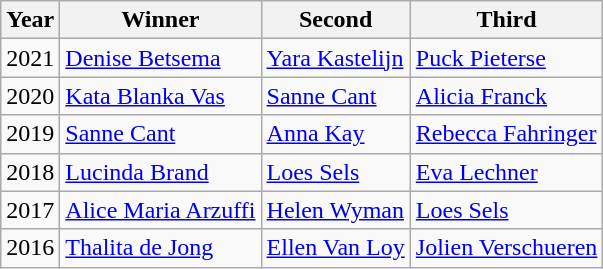<table class="wikitable">
<tr>
<th>Year</th>
<th>Winner</th>
<th>Second</th>
<th>Third</th>
</tr>
<tr>
<td>2021</td>
<td> <a href='#'>Denise Betsema</a></td>
<td> <a href='#'>Yara Kastelijn</a></td>
<td> <a href='#'>Puck Pieterse</a></td>
</tr>
<tr>
<td>2020</td>
<td> <a href='#'>Kata Blanka Vas</a></td>
<td> <a href='#'>Sanne Cant</a></td>
<td> <a href='#'>Alicia Franck</a></td>
</tr>
<tr>
<td>2019</td>
<td> <a href='#'>Sanne Cant</a></td>
<td> <a href='#'>Anna Kay</a></td>
<td> <a href='#'>Rebecca Fahringer</a></td>
</tr>
<tr>
<td>2018</td>
<td> <a href='#'>Lucinda Brand</a></td>
<td> <a href='#'>Loes Sels</a></td>
<td> <a href='#'>Eva Lechner</a></td>
</tr>
<tr>
<td>2017</td>
<td> <a href='#'>Alice Maria Arzuffi</a></td>
<td> <a href='#'>Helen Wyman</a></td>
<td> <a href='#'>Loes Sels</a></td>
</tr>
<tr>
<td>2016</td>
<td> <a href='#'>Thalita de Jong</a></td>
<td> <a href='#'>Ellen Van Loy</a></td>
<td> <a href='#'>Jolien Verschueren</a></td>
</tr>
</table>
